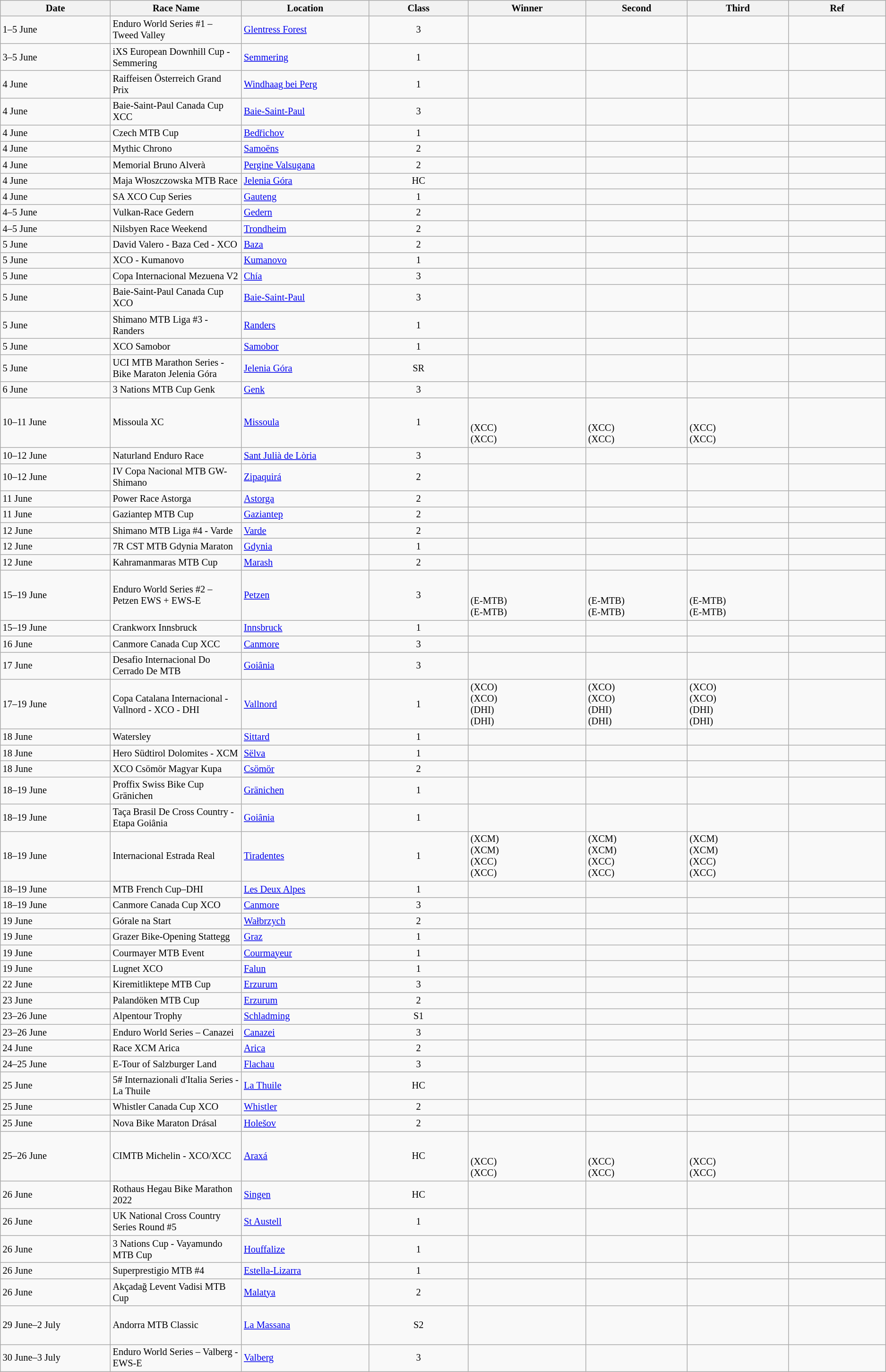<table class="wikitable sortable" style="font-size:85%;">
<tr>
<th style="width:190px;">Date</th>
<th style="width:210px;">Race Name</th>
<th style="width:210px;">Location</th>
<th style="width:170px;">Class</th>
<th width=200px>Winner</th>
<th style="width:170px;">Second</th>
<th style="width:170px;">Third</th>
<th style="width:170px;">Ref</th>
</tr>
<tr>
<td>1–5 June</td>
<td>Enduro World Series #1 – Tweed Valley</td>
<td> <a href='#'>Glentress Forest</a></td>
<td align=center>3</td>
<td></td>
<td></td>
<td></td>
<td align=center></td>
</tr>
<tr>
<td>3–5 June</td>
<td>iXS European Downhill Cup - Semmering</td>
<td> <a href='#'>Semmering</a></td>
<td align=center>1</td>
<td><br></td>
<td><br></td>
<td><br></td>
<td align=center></td>
</tr>
<tr>
<td>4 June</td>
<td>Raiffeisen Österreich Grand Prix</td>
<td> <a href='#'>Windhaag bei Perg</a></td>
<td align=center>1</td>
<td><br></td>
<td><br></td>
<td><br></td>
<td align=center></td>
</tr>
<tr>
<td>4 June</td>
<td>Baie-Saint-Paul Canada Cup XCC</td>
<td> <a href='#'>Baie-Saint-Paul</a></td>
<td align=center>3</td>
<td><br></td>
<td><br></td>
<td><br></td>
<td align=center></td>
</tr>
<tr>
<td>4 June</td>
<td>Czech MTB Cup</td>
<td> <a href='#'>Bedřichov</a></td>
<td align=center>1</td>
<td><br></td>
<td><br></td>
<td><br></td>
<td align=center></td>
</tr>
<tr>
<td>4 June</td>
<td>Mythic Chrono</td>
<td> <a href='#'>Samoëns</a></td>
<td align=center>2</td>
<td><br></td>
<td><br></td>
<td><br></td>
<td align=center></td>
</tr>
<tr>
<td>4 June</td>
<td>Memorial Bruno Alverà</td>
<td> <a href='#'>Pergine Valsugana</a></td>
<td align=center>2</td>
<td><br></td>
<td><br></td>
<td><br></td>
<td align=center></td>
</tr>
<tr>
<td>4 June</td>
<td>Maja Włoszczowska MTB Race</td>
<td> <a href='#'>Jelenia Góra</a></td>
<td align=center>HC</td>
<td><br></td>
<td><br></td>
<td><br></td>
<td align=center></td>
</tr>
<tr>
<td>4 June</td>
<td>SA XCO Cup Series</td>
<td> <a href='#'>Gauteng</a></td>
<td align=center>1</td>
<td><br></td>
<td><br></td>
<td><br></td>
<td align=center></td>
</tr>
<tr>
<td>4–5 June</td>
<td>Vulkan-Race Gedern</td>
<td> <a href='#'>Gedern</a></td>
<td align=center>2</td>
<td><br></td>
<td><br></td>
<td><br></td>
<td align=center></td>
</tr>
<tr>
<td>4–5 June</td>
<td>Nilsbyen Race Weekend</td>
<td> <a href='#'>Trondheim</a></td>
<td align=center>2</td>
<td><br></td>
<td><br></td>
<td><br></td>
<td align=center></td>
</tr>
<tr>
<td>5 June</td>
<td>David Valero - Baza Ced - XCO</td>
<td> <a href='#'>Baza</a></td>
<td align=center>2</td>
<td><br></td>
<td><br></td>
<td><br></td>
<td align=center></td>
</tr>
<tr>
<td>5 June</td>
<td>XCO - Kumanovo</td>
<td> <a href='#'>Kumanovo</a></td>
<td align=center>1</td>
<td><br></td>
<td><br></td>
<td><br></td>
<td align=center></td>
</tr>
<tr>
<td>5 June</td>
<td>Copa Internacional Mezuena V2</td>
<td> <a href='#'>Chía</a></td>
<td align=center>3</td>
<td><br></td>
<td><br></td>
<td><br></td>
<td align=center></td>
</tr>
<tr>
<td>5 June</td>
<td>Baie-Saint-Paul Canada Cup XCO</td>
<td> <a href='#'>Baie-Saint-Paul</a></td>
<td align=center>3</td>
<td><br></td>
<td><br></td>
<td><br></td>
<td align=center></td>
</tr>
<tr>
<td>5 June</td>
<td>Shimano MTB Liga #3 - Randers</td>
<td> <a href='#'>Randers</a></td>
<td align=center>1</td>
<td><br></td>
<td><br></td>
<td><br></td>
<td align=center></td>
</tr>
<tr>
<td>5 June</td>
<td>XCO Samobor</td>
<td> <a href='#'>Samobor</a></td>
<td align=center>1</td>
<td><br></td>
<td><br></td>
<td><br></td>
<td align=center></td>
</tr>
<tr>
<td>5 June</td>
<td>UCI MTB Marathon Series - Bike Maraton Jelenia Góra</td>
<td> <a href='#'>Jelenia Góra</a></td>
<td align=center>SR</td>
<td><br></td>
<td><br></td>
<td><br></td>
<td align=center></td>
</tr>
<tr>
<td>6 June</td>
<td>3 Nations MTB Cup Genk</td>
<td> <a href='#'>Genk</a></td>
<td align=center>3</td>
<td><br></td>
<td><br></td>
<td><br></td>
<td align=center></td>
</tr>
<tr>
<td>10–11 June</td>
<td>Missoula XC</td>
<td> <a href='#'>Missoula</a></td>
<td align=center>1</td>
<td><br><br> (XCC)<br> (XCC)</td>
<td><br><br> (XCC)<br> (XCC)</td>
<td><br><br> (XCC)<br> (XCC)</td>
<td align=center></td>
</tr>
<tr>
<td>10–12 June</td>
<td>Naturland Enduro Race</td>
<td> <a href='#'>Sant Julià de Lòria</a></td>
<td align=center>3</td>
<td><br></td>
<td><br></td>
<td><br></td>
<td align=center></td>
</tr>
<tr>
<td>10–12 June</td>
<td>IV Copa Nacional MTB GW-Shimano</td>
<td> <a href='#'>Zipaquirá</a></td>
<td align=center>2</td>
<td><br></td>
<td><br></td>
<td><br></td>
<td align=center></td>
</tr>
<tr>
<td>11 June</td>
<td>Power Race Astorga</td>
<td> <a href='#'>Astorga</a></td>
<td align=center>2</td>
<td><br></td>
<td><br></td>
<td><br></td>
<td align=center></td>
</tr>
<tr>
<td>11 June</td>
<td>Gaziantep MTB Cup</td>
<td> <a href='#'>Gaziantep</a></td>
<td align=center>2</td>
<td><br></td>
<td><br></td>
<td><br></td>
<td align=center></td>
</tr>
<tr>
<td>12 June</td>
<td>Shimano MTB Liga #4 - Varde</td>
<td> <a href='#'>Varde</a></td>
<td align=center>2</td>
<td><br></td>
<td><br></td>
<td><br></td>
<td align=center></td>
</tr>
<tr>
<td>12 June</td>
<td>7R CST MTB Gdynia Maraton</td>
<td> <a href='#'>Gdynia</a></td>
<td align=center>1</td>
<td><br></td>
<td><br></td>
<td><br></td>
<td align=center></td>
</tr>
<tr>
<td>12 June</td>
<td>Kahramanmaras MTB Cup</td>
<td> <a href='#'>Marash</a></td>
<td align=center>2</td>
<td><br></td>
<td><br></td>
<td><br></td>
<td align=center></td>
</tr>
<tr>
<td>15–19 June</td>
<td>Enduro World Series #2 – Petzen EWS + EWS-E</td>
<td> <a href='#'>Petzen</a></td>
<td align=center>3</td>
<td><br><br> (E-MTB)<br> (E-MTB)</td>
<td><br><br> (E-MTB)<br> (E-MTB)</td>
<td><br><br> (E-MTB)<br> (E-MTB)</td>
<td align=center></td>
</tr>
<tr>
<td>15–19 June</td>
<td>Crankworx Innsbruck</td>
<td> <a href='#'>Innsbruck</a></td>
<td align=center>1</td>
<td><br></td>
<td><br></td>
<td><br></td>
<td align=center></td>
</tr>
<tr>
<td>16 June</td>
<td>Canmore Canada Cup XCC</td>
<td> <a href='#'>Canmore</a></td>
<td align=center>3</td>
<td><br></td>
<td><br></td>
<td><br></td>
<td align=center></td>
</tr>
<tr>
<td>17 June</td>
<td>Desafio Internacional Do Cerrado De MTB</td>
<td> <a href='#'>Goiânia</a></td>
<td align=center>3</td>
<td><br></td>
<td><br></td>
<td><br></td>
<td align=center></td>
</tr>
<tr>
<td>17–19 June</td>
<td>Copa Catalana Internacional - Vallnord - XCO - DHI</td>
<td> <a href='#'>Vallnord</a></td>
<td align=center>1</td>
<td> (XCO)<br> (XCO)<br> (DHI)<br> (DHI)</td>
<td> (XCO)<br> (XCO)<br> (DHI)<br> (DHI)</td>
<td> (XCO)<br> (XCO)<br> (DHI)<br> (DHI)</td>
<td align=center></td>
</tr>
<tr>
<td>18 June</td>
<td>Watersley</td>
<td> <a href='#'>Sittard</a></td>
<td align=center>1</td>
<td><br></td>
<td><br></td>
<td><br></td>
<td align=center></td>
</tr>
<tr>
<td>18 June</td>
<td>Hero Südtirol Dolomites - XCM</td>
<td> <a href='#'>Sëlva</a></td>
<td align=center>1</td>
<td><br></td>
<td><br></td>
<td><br></td>
<td align=center></td>
</tr>
<tr>
<td>18 June</td>
<td>XCO Csömör Magyar Kupa</td>
<td> <a href='#'>Csömör</a></td>
<td align=center>2</td>
<td><br></td>
<td><br></td>
<td><br></td>
<td align=center></td>
</tr>
<tr>
<td>18–19 June</td>
<td>Proffix Swiss Bike Cup Gränichen</td>
<td> <a href='#'>Gränichen</a></td>
<td align=center>1</td>
<td><br></td>
<td><br></td>
<td><br></td>
<td align=center></td>
</tr>
<tr>
<td>18–19 June</td>
<td>Taça Brasil De Cross Country - Etapa Goiânia</td>
<td> <a href='#'>Goiânia</a></td>
<td align=center>1</td>
<td><br></td>
<td><br></td>
<td><br></td>
<td align=center></td>
</tr>
<tr>
<td>18–19 June</td>
<td>Internacional Estrada Real</td>
<td> <a href='#'>Tiradentes</a></td>
<td align=center>1</td>
<td> (XCM)<br> (XCM)<br> (XCC)<br> (XCC)</td>
<td> (XCM)<br> (XCM)<br> (XCC)<br> (XCC)</td>
<td> (XCM)<br> (XCM)<br> (XCC)<br> (XCC)</td>
<td align=center></td>
</tr>
<tr>
<td>18–19 June</td>
<td>MTB French Cup–DHI</td>
<td> <a href='#'>Les Deux Alpes</a></td>
<td align=center>1</td>
<td><br></td>
<td><br></td>
<td><br></td>
<td align=center></td>
</tr>
<tr>
<td>18–19 June</td>
<td>Canmore Canada Cup XCO</td>
<td> <a href='#'>Canmore</a></td>
<td align=center>3</td>
<td><br></td>
<td><br></td>
<td><br></td>
<td align=center></td>
</tr>
<tr>
<td>19 June</td>
<td>Górale na Start</td>
<td> <a href='#'>Wałbrzych</a></td>
<td align=center>2</td>
<td><br></td>
<td><br></td>
<td><br></td>
<td align=center></td>
</tr>
<tr>
<td>19 June</td>
<td>Grazer Bike-Opening Stattegg</td>
<td> <a href='#'>Graz</a></td>
<td align=center>1</td>
<td><br></td>
<td><br></td>
<td><br></td>
<td align=center></td>
</tr>
<tr>
<td>19 June</td>
<td>Courmayer MTB Event</td>
<td> <a href='#'>Courmayeur</a></td>
<td align=center>1</td>
<td><br></td>
<td><br></td>
<td><br></td>
<td align=center></td>
</tr>
<tr>
<td>19 June</td>
<td>Lugnet XCO</td>
<td> <a href='#'>Falun</a></td>
<td align=center>1</td>
<td><br></td>
<td><br></td>
<td><br></td>
<td align=center></td>
</tr>
<tr>
<td>22 June</td>
<td>Kiremitliktepe MTB Cup</td>
<td> <a href='#'>Erzurum</a></td>
<td align=center>3</td>
<td><br></td>
<td><br></td>
<td><br></td>
<td align=center></td>
</tr>
<tr>
<td>23 June</td>
<td>Palandöken MTB Cup</td>
<td> <a href='#'>Erzurum</a></td>
<td align=center>2</td>
<td><br></td>
<td><br></td>
<td><br></td>
<td align=center></td>
</tr>
<tr>
<td>23–26 June</td>
<td>Alpentour Trophy</td>
<td> <a href='#'>Schladming</a></td>
<td align=center>S1</td>
<td><br></td>
<td><br></td>
<td><br></td>
<td align=center></td>
</tr>
<tr>
<td>23–26 June</td>
<td>Enduro World Series – Canazei</td>
<td> <a href='#'>Canazei</a></td>
<td align=center>3</td>
<td><br></td>
<td><br></td>
<td><br></td>
<td align=center></td>
</tr>
<tr>
<td>24 June</td>
<td>Race XCM Arica</td>
<td> <a href='#'>Arica</a></td>
<td align=center>2</td>
<td><br></td>
<td><br></td>
<td><br></td>
<td align=center></td>
</tr>
<tr>
<td>24–25 June</td>
<td>E-Tour of Salzburger Land</td>
<td> <a href='#'>Flachau</a></td>
<td align=center>3</td>
<td><br></td>
<td><br></td>
<td><br></td>
<td align=center></td>
</tr>
<tr>
<td>25 June</td>
<td>5# Internazionali d'Italia Series - La Thuile</td>
<td> <a href='#'>La Thuile</a></td>
<td align=center>HC</td>
<td><br></td>
<td><br></td>
<td><br></td>
<td align=center></td>
</tr>
<tr>
<td>25 June</td>
<td>Whistler Canada Cup XCO</td>
<td> <a href='#'>Whistler</a></td>
<td align=center>2</td>
<td><br></td>
<td><br></td>
<td><br></td>
<td align=center></td>
</tr>
<tr>
<td>25 June</td>
<td>Nova Bike Maraton Drásal</td>
<td> <a href='#'>Holešov</a></td>
<td align=center>2</td>
<td><br></td>
<td><br></td>
<td><br></td>
<td align=center></td>
</tr>
<tr>
<td>25–26 June</td>
<td>CIMTB Michelin - XCO/XCC</td>
<td> <a href='#'>Araxá</a></td>
<td align=center>HC</td>
<td><br><br> (XCC)<br> (XCC)</td>
<td><br><br> (XCC)<br> (XCC)</td>
<td><br><br> (XCC)<br> (XCC)</td>
<td align=center></td>
</tr>
<tr>
<td>26 June</td>
<td>Rothaus Hegau Bike Marathon 2022</td>
<td> <a href='#'>Singen</a></td>
<td align=center>HC</td>
<td><br></td>
<td><br></td>
<td><br></td>
<td align=center></td>
</tr>
<tr>
<td>26 June</td>
<td>UK National Cross Country Series Round #5</td>
<td> <a href='#'>St Austell</a></td>
<td align=center>1</td>
<td><br></td>
<td><br></td>
<td><br></td>
<td align=center></td>
</tr>
<tr>
<td>26 June</td>
<td>3 Nations Cup - Vayamundo MTB Cup</td>
<td> <a href='#'>Houffalize</a></td>
<td align=center>1</td>
<td><br></td>
<td><br></td>
<td><br></td>
<td align=center></td>
</tr>
<tr>
<td>26 June</td>
<td>Superprestigio MTB #4</td>
<td> <a href='#'>Estella-Lizarra</a></td>
<td align=center>1</td>
<td><br></td>
<td><br></td>
<td><br></td>
<td align=center></td>
</tr>
<tr>
<td>26 June</td>
<td>Akçadağ Levent Vadisi MTB Cup</td>
<td> <a href='#'>Malatya</a></td>
<td align=center>2</td>
<td><br></td>
<td><br></td>
<td><br></td>
<td align=center></td>
</tr>
<tr>
<td>29 June–2 July</td>
<td>Andorra MTB Classic</td>
<td> <a href='#'>La Massana</a></td>
<td align=center>S2</td>
<td><br><br><br></td>
<td><br><br><br></td>
<td><br><br><br></td>
<td align=center></td>
</tr>
<tr>
<td>30 June–3 July</td>
<td>Enduro World Series – Valberg - EWS-E</td>
<td> <a href='#'>Valberg</a></td>
<td align=center>3</td>
<td><br></td>
<td><br></td>
<td></td>
<td align=center></td>
</tr>
</table>
